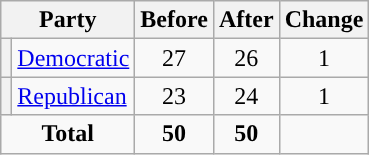<table class="wikitable" style="text-align:center;">
<tr>
<th colspan="2">Party</th>
<th>Before</th>
<th>After</th>
<th>Change</th>
</tr>
<tr>
<th style="background-color:"></th>
<td style="text-align:left;"><a href='#'>Democratic</a></td>
<td>27</td>
<td>26</td>
<td> 1</td>
</tr>
<tr>
<th style="background-color:"></th>
<td style="text-align:left;"><a href='#'>Republican</a></td>
<td>23</td>
<td>24</td>
<td> 1</td>
</tr>
<tr>
<td colspan="2"><strong>Total</strong></td>
<td><strong>50</strong></td>
<td><strong>50</strong></td>
<td></td>
</tr>
</table>
